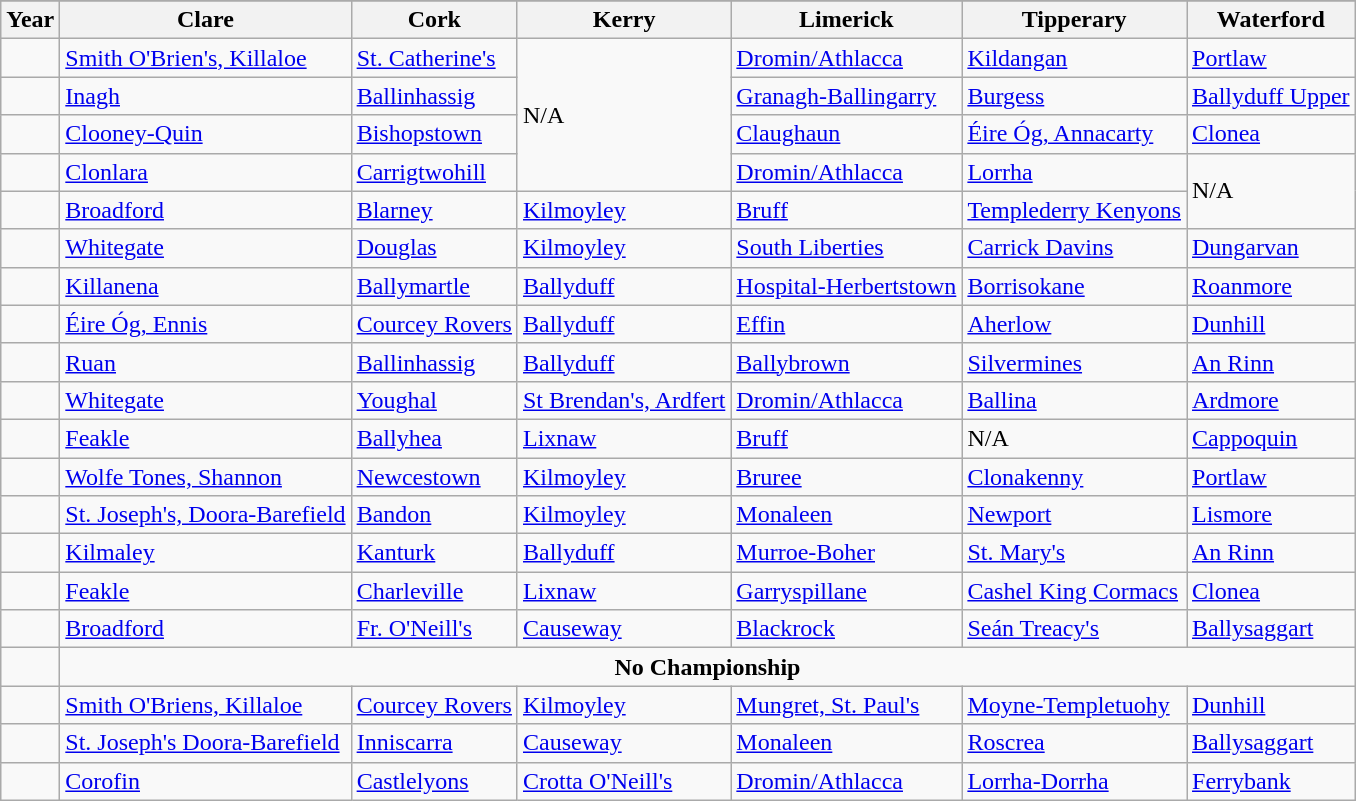<table class="wikitable sortable">
<tr>
</tr>
<tr>
<th>Year</th>
<th>Clare</th>
<th>Cork</th>
<th>Kerry</th>
<th>Limerick</th>
<th>Tipperary</th>
<th>Waterford</th>
</tr>
<tr>
<td></td>
<td><a href='#'>Smith O'Brien's, Killaloe</a></td>
<td><a href='#'>St. Catherine's</a></td>
<td rowspan=4>N/A</td>
<td><a href='#'>Dromin/Athlacca</a></td>
<td><a href='#'>Kildangan</a></td>
<td><a href='#'>Portlaw</a></td>
</tr>
<tr>
<td></td>
<td><a href='#'>Inagh</a></td>
<td><a href='#'>Ballinhassig</a></td>
<td><a href='#'>Granagh-Ballingarry</a></td>
<td><a href='#'>Burgess</a></td>
<td><a href='#'>Ballyduff Upper</a></td>
</tr>
<tr>
<td></td>
<td><a href='#'>Clooney-Quin</a></td>
<td><a href='#'>Bishopstown</a></td>
<td><a href='#'>Claughaun</a></td>
<td><a href='#'>Éire Óg, Annacarty</a></td>
<td><a href='#'>Clonea</a></td>
</tr>
<tr>
<td></td>
<td><a href='#'>Clonlara</a></td>
<td><a href='#'>Carrigtwohill</a></td>
<td><a href='#'>Dromin/Athlacca</a></td>
<td><a href='#'>Lorrha</a></td>
<td rowspan=2>N/A</td>
</tr>
<tr>
<td></td>
<td><a href='#'>Broadford</a></td>
<td><a href='#'>Blarney</a></td>
<td><a href='#'>Kilmoyley</a></td>
<td><a href='#'>Bruff</a></td>
<td><a href='#'>Templederry Kenyons</a></td>
</tr>
<tr>
<td></td>
<td><a href='#'>Whitegate</a></td>
<td><a href='#'>Douglas</a></td>
<td><a href='#'>Kilmoyley</a></td>
<td><a href='#'>South Liberties</a></td>
<td><a href='#'>Carrick Davins</a></td>
<td><a href='#'>Dungarvan</a></td>
</tr>
<tr>
<td></td>
<td><a href='#'>Killanena</a></td>
<td><a href='#'>Ballymartle</a></td>
<td><a href='#'>Ballyduff</a></td>
<td><a href='#'>Hospital-Herbertstown</a></td>
<td><a href='#'>Borrisokane</a></td>
<td><a href='#'>Roanmore</a></td>
</tr>
<tr>
<td></td>
<td><a href='#'>Éire Óg, Ennis</a></td>
<td><a href='#'>Courcey Rovers</a></td>
<td><a href='#'>Ballyduff</a></td>
<td><a href='#'>Effin</a></td>
<td><a href='#'>Aherlow</a></td>
<td><a href='#'>Dunhill</a></td>
</tr>
<tr>
<td></td>
<td><a href='#'>Ruan</a></td>
<td><a href='#'>Ballinhassig</a></td>
<td><a href='#'>Ballyduff</a></td>
<td><a href='#'>Ballybrown</a></td>
<td><a href='#'>Silvermines</a></td>
<td><a href='#'>An Rinn</a></td>
</tr>
<tr>
<td></td>
<td><a href='#'>Whitegate</a></td>
<td><a href='#'>Youghal</a></td>
<td><a href='#'>St Brendan's, Ardfert</a></td>
<td><a href='#'>Dromin/Athlacca</a></td>
<td><a href='#'>Ballina</a></td>
<td><a href='#'>Ardmore</a></td>
</tr>
<tr>
<td></td>
<td><a href='#'>Feakle</a></td>
<td><a href='#'>Ballyhea</a></td>
<td><a href='#'>Lixnaw</a></td>
<td><a href='#'>Bruff</a></td>
<td>N/A</td>
<td><a href='#'>Cappoquin</a></td>
</tr>
<tr>
<td></td>
<td><a href='#'>Wolfe Tones, Shannon</a></td>
<td><a href='#'>Newcestown</a></td>
<td><a href='#'>Kilmoyley</a></td>
<td><a href='#'>Bruree</a></td>
<td><a href='#'>Clonakenny</a></td>
<td><a href='#'>Portlaw</a></td>
</tr>
<tr>
<td></td>
<td><a href='#'>St. Joseph's, Doora-Barefield</a></td>
<td><a href='#'>Bandon</a></td>
<td><a href='#'>Kilmoyley</a></td>
<td><a href='#'>Monaleen</a></td>
<td><a href='#'>Newport</a></td>
<td><a href='#'>Lismore</a></td>
</tr>
<tr>
<td></td>
<td><a href='#'>Kilmaley</a></td>
<td><a href='#'>Kanturk</a></td>
<td><a href='#'>Ballyduff</a></td>
<td><a href='#'>Murroe-Boher</a></td>
<td><a href='#'>St. Mary's</a></td>
<td><a href='#'>An Rinn</a></td>
</tr>
<tr>
<td></td>
<td><a href='#'>Feakle</a></td>
<td><a href='#'>Charleville</a></td>
<td><a href='#'>Lixnaw</a></td>
<td><a href='#'>Garryspillane</a></td>
<td><a href='#'>Cashel King Cormacs</a></td>
<td><a href='#'>Clonea</a></td>
</tr>
<tr>
<td></td>
<td><a href='#'>Broadford</a></td>
<td><a href='#'>Fr. O'Neill's</a></td>
<td><a href='#'>Causeway</a></td>
<td><a href='#'>Blackrock</a></td>
<td><a href='#'>Seán Treacy's</a></td>
<td><a href='#'>Ballysaggart</a></td>
</tr>
<tr>
<td></td>
<td colspan=7 align=center><strong>No Championship</strong></td>
</tr>
<tr>
<td></td>
<td><a href='#'>Smith O'Briens, Killaloe</a></td>
<td><a href='#'>Courcey Rovers</a></td>
<td><a href='#'>Kilmoyley</a></td>
<td><a href='#'>Mungret, St. Paul's</a></td>
<td><a href='#'>Moyne-Templetuohy</a></td>
<td><a href='#'>Dunhill</a></td>
</tr>
<tr>
<td></td>
<td><a href='#'>St. Joseph's Doora-Barefield</a></td>
<td><a href='#'>Inniscarra</a></td>
<td><a href='#'>Causeway</a></td>
<td><a href='#'>Monaleen</a></td>
<td><a href='#'>Roscrea</a></td>
<td><a href='#'>Ballysaggart</a></td>
</tr>
<tr>
<td></td>
<td><a href='#'>Corofin</a></td>
<td><a href='#'>Castlelyons</a></td>
<td><a href='#'>Crotta O'Neill's</a></td>
<td><a href='#'>Dromin/Athlacca</a></td>
<td><a href='#'>Lorrha-Dorrha</a></td>
<td><a href='#'>Ferrybank</a></td>
</tr>
</table>
